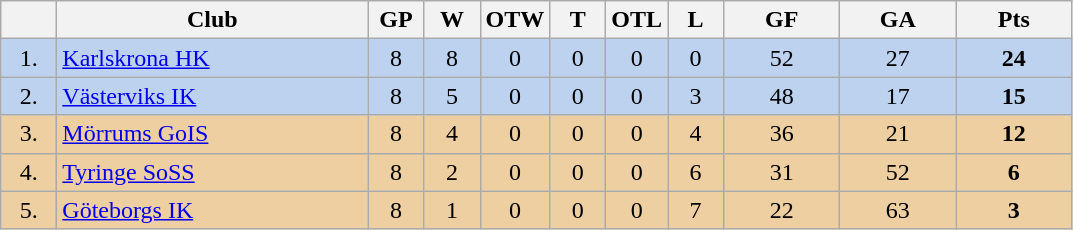<table class="wikitable">
<tr>
<th width="30"></th>
<th width="200">Club</th>
<th width="30">GP</th>
<th width="30">W</th>
<th width="30">OTW</th>
<th width="30">T</th>
<th width="30">OTL</th>
<th width="30">L</th>
<th width="70">GF</th>
<th width="70">GA</th>
<th width="70">Pts</th>
</tr>
<tr bgcolor="#BCD2EE" align="center">
<td>1.</td>
<td align="left"><a href='#'>Karlskrona HK</a></td>
<td>8</td>
<td>8</td>
<td>0</td>
<td>0</td>
<td>0</td>
<td>0</td>
<td>52</td>
<td>27</td>
<td><strong>24</strong></td>
</tr>
<tr bgcolor="#BCD2EE" align="center">
<td>2.</td>
<td align="left"><a href='#'>Västerviks IK</a></td>
<td>8</td>
<td>5</td>
<td>0</td>
<td>0</td>
<td>0</td>
<td>3</td>
<td>48</td>
<td>17</td>
<td><strong>15</strong></td>
</tr>
<tr bgcolor="#EECFA1" align="center">
<td>3.</td>
<td align="left"><a href='#'>Mörrums GoIS</a></td>
<td>8</td>
<td>4</td>
<td>0</td>
<td>0</td>
<td>0</td>
<td>4</td>
<td>36</td>
<td>21</td>
<td><strong>12</strong></td>
</tr>
<tr bgcolor="#EECFA1" align="center">
<td>4.</td>
<td align="left"><a href='#'>Tyringe SoSS</a></td>
<td>8</td>
<td>2</td>
<td>0</td>
<td>0</td>
<td>0</td>
<td>6</td>
<td>31</td>
<td>52</td>
<td><strong>6</strong></td>
</tr>
<tr bgcolor="#EECFA1" align="center">
<td>5.</td>
<td align="left"><a href='#'>Göteborgs IK</a></td>
<td>8</td>
<td>1</td>
<td>0</td>
<td>0</td>
<td>0</td>
<td>7</td>
<td>22</td>
<td>63</td>
<td><strong>3</strong></td>
</tr>
</table>
